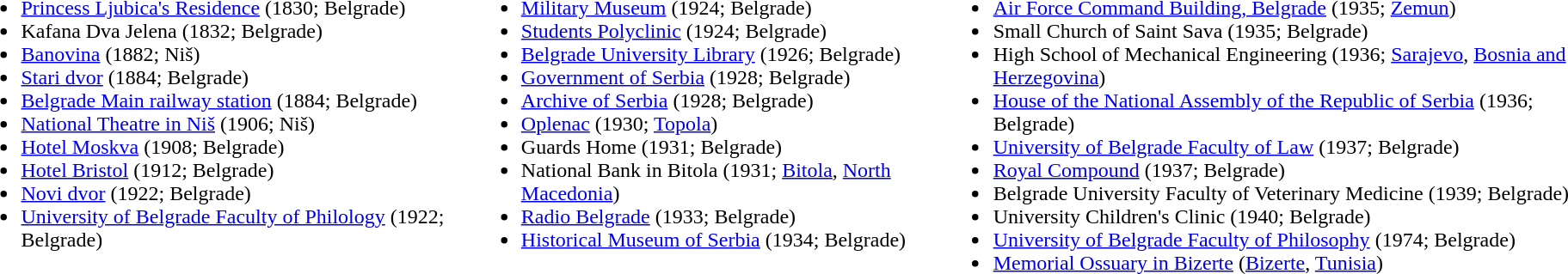<table>
<tr valign=top>
<td><br><ul><li><a href='#'>Princess Ljubica's Residence</a> (1830; Belgrade)</li><li>Kafana Dva Jelena (1832; Belgrade)</li><li><a href='#'>Banovina</a> (1882; Niš)</li><li><a href='#'>Stari dvor</a> (1884; Belgrade)</li><li><a href='#'>Belgrade Main railway station</a> (1884; Belgrade)</li><li><a href='#'>National Theatre in Niš</a> (1906; Niš)</li><li><a href='#'>Hotel Moskva</a> (1908; Belgrade)</li><li><a href='#'>Hotel Bristol</a> (1912; Belgrade)</li><li><a href='#'>Novi dvor</a> (1922; Belgrade)</li><li><a href='#'>University of Belgrade Faculty of Philology</a> (1922; Belgrade)</li></ul></td>
<td><br><ul><li><a href='#'>Military Museum</a> (1924; Belgrade)</li><li><a href='#'>Students Polyclinic</a> (1924; Belgrade)</li><li><a href='#'>Belgrade University Library</a> (1926; Belgrade)</li><li><a href='#'>Government of Serbia</a> (1928; Belgrade)</li><li><a href='#'>Archive of Serbia</a> (1928; Belgrade)</li><li><a href='#'>Oplenac</a> (1930; <a href='#'>Topola</a>)</li><li>Guards Home (1931; Belgrade)</li><li>National Bank in Bitola (1931; <a href='#'>Bitola</a>, <a href='#'>North Macedonia</a>)</li><li><a href='#'>Radio Belgrade</a> (1933; Belgrade)</li><li><a href='#'>Historical Museum of Serbia</a> (1934; Belgrade)</li></ul></td>
<td><br><ul><li><a href='#'>Air Force Command Building, Belgrade</a> (1935; <a href='#'>Zemun</a>)</li><li>Small Church of Saint Sava (1935; Belgrade)</li><li>High School of Mechanical Engineering (1936; <a href='#'>Sarajevo</a>, <a href='#'>Bosnia and Herzegovina</a>)</li><li><a href='#'>House of the National Assembly of the Republic of Serbia</a> (1936; Belgrade)</li><li><a href='#'>University of Belgrade Faculty of Law</a> (1937; Belgrade)</li><li><a href='#'>Royal Compound</a> (1937; Belgrade)</li><li>Belgrade University Faculty of Veterinary Medicine (1939; Belgrade)</li><li>University Children's Clinic (1940; Belgrade)</li><li><a href='#'>University of Belgrade Faculty of Philosophy</a> (1974; Belgrade)</li><li><a href='#'>Memorial Ossuary in Bizerte</a> (<a href='#'>Bizerte</a>, <a href='#'>Tunisia</a>)</li></ul></td>
</tr>
</table>
